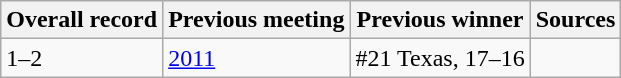<table class="wikitable">
<tr>
<th>Overall record</th>
<th>Previous meeting</th>
<th>Previous winner</th>
<th>Sources</th>
</tr>
<tr>
<td>1–2</td>
<td><a href='#'>2011</a></td>
<td>#21 Texas, 17–16</td>
<td></td>
</tr>
</table>
